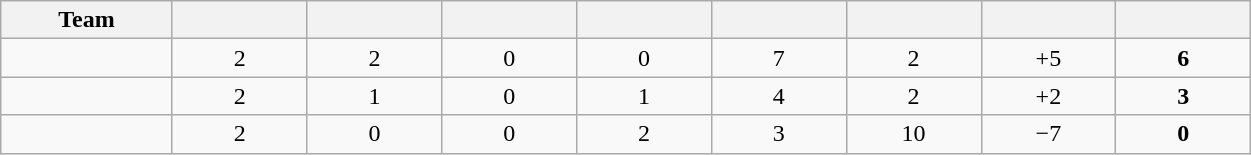<table class="wikitable" width=66% style="text-align:center;font-size:100%;">
<tr>
<th width=28>Team</th>
<th width=28></th>
<th width=28></th>
<th width=28></th>
<th width=28></th>
<th width=28></th>
<th width=28></th>
<th width=28></th>
<th width=28></th>
</tr>
<tr>
<td style="text-align:left;"></td>
<td>2</td>
<td>2</td>
<td>0</td>
<td>0</td>
<td>7</td>
<td>2</td>
<td>+5</td>
<td><strong>6</strong></td>
</tr>
<tr>
<td style="text-align:left;"></td>
<td>2</td>
<td>1</td>
<td>0</td>
<td>1</td>
<td>4</td>
<td>2</td>
<td>+2</td>
<td><strong>3</strong></td>
</tr>
<tr>
<td style="text-align:left;"></td>
<td>2</td>
<td>0</td>
<td>0</td>
<td>2</td>
<td>3</td>
<td>10</td>
<td>−7</td>
<td><strong>0</strong></td>
</tr>
</table>
